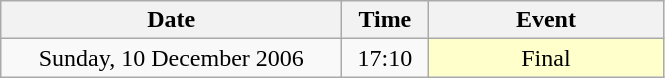<table class = "wikitable" style="text-align:center;">
<tr>
<th width=220>Date</th>
<th width=50>Time</th>
<th width=150>Event</th>
</tr>
<tr>
<td>Sunday, 10 December 2006</td>
<td>17:10</td>
<td bgcolor=ffffcc>Final</td>
</tr>
</table>
